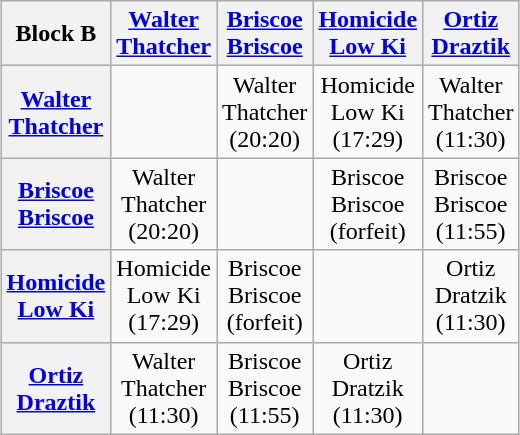<table class="wikitable" style="text-align:center; margin: 1em auto 1em auto">
<tr>
<th>Block B</th>
<th><a href='#'>Walter</a><br><a href='#'>Thatcher</a></th>
<th><a href='#'>Briscoe</a><br><a href='#'>Briscoe</a></th>
<th><a href='#'>Homicide</a><br><a href='#'>Low Ki</a></th>
<th><a href='#'>Ortiz</a><br><a href='#'>Draztik</a></th>
</tr>
<tr>
<th><a href='#'>Walter</a><br><a href='#'>Thatcher</a></th>
<td></td>
<td>Walter<br>Thatcher<br>(20:20)</td>
<td>Homicide<br>Low Ki<br>(17:29)</td>
<td>Walter<br>Thatcher<br>(11:30)</td>
</tr>
<tr>
<th><a href='#'>Briscoe</a><br><a href='#'>Briscoe</a></th>
<td>Walter<br>Thatcher<br>(20:20)</td>
<td></td>
<td>Briscoe<br>Briscoe<br>(forfeit)</td>
<td>Briscoe<br>Briscoe<br>(11:55)</td>
</tr>
<tr>
<th><a href='#'>Homicide</a><br><a href='#'>Low Ki</a></th>
<td>Homicide<br>Low Ki<br>(17:29)</td>
<td>Briscoe<br>Briscoe<br>(forfeit)</td>
<td></td>
<td>Ortiz<br>Dratzik<br>(11:30)</td>
</tr>
<tr>
<th><a href='#'>Ortiz</a><br><a href='#'>Draztik</a></th>
<td>Walter<br>Thatcher<br>(11:30)</td>
<td>Briscoe<br>Briscoe<br>(11:55)</td>
<td>Ortiz<br>Dratzik<br>(11:30)</td>
<td></td>
</tr>
</table>
